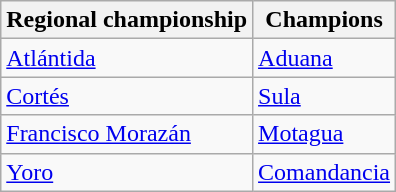<table class="wikitable">
<tr>
<th>Regional championship</th>
<th>Champions</th>
</tr>
<tr>
<td><a href='#'>Atlántida</a></td>
<td><a href='#'>Aduana</a></td>
</tr>
<tr>
<td><a href='#'>Cortés</a></td>
<td><a href='#'>Sula</a></td>
</tr>
<tr>
<td><a href='#'>Francisco Morazán</a></td>
<td><a href='#'>Motagua</a></td>
</tr>
<tr>
<td><a href='#'>Yoro</a></td>
<td><a href='#'>Comandancia</a></td>
</tr>
</table>
